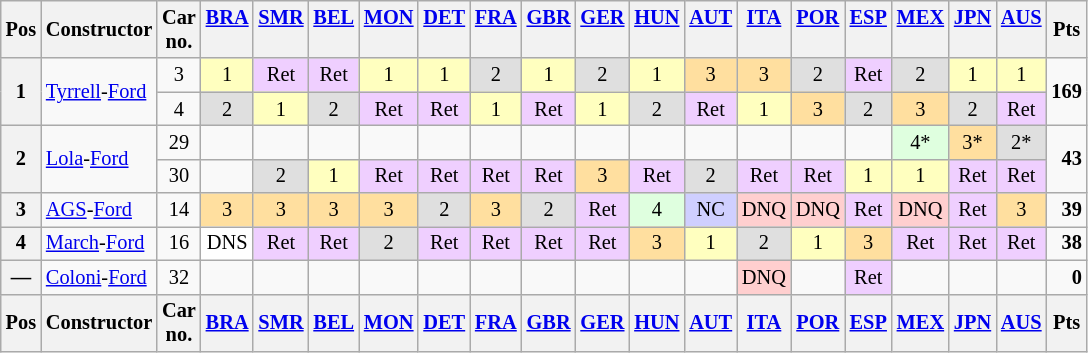<table class="wikitable" style="font-size: 85%; text-align:center;">
<tr valign="top">
<th valign="middle">Pos</th>
<th valign="middle">Constructor</th>
<th valign="middle">Car<br>no.</th>
<th><a href='#'>BRA</a><br></th>
<th><a href='#'>SMR</a><br></th>
<th><a href='#'>BEL</a><br></th>
<th><a href='#'>MON</a><br></th>
<th><a href='#'>DET</a><br></th>
<th><a href='#'>FRA</a><br></th>
<th><a href='#'>GBR</a><br></th>
<th><a href='#'>GER</a><br></th>
<th><a href='#'>HUN</a><br></th>
<th><a href='#'>AUT</a><br></th>
<th><a href='#'>ITA</a><br></th>
<th><a href='#'>POR</a><br></th>
<th><a href='#'>ESP</a><br></th>
<th><a href='#'>MEX</a><br></th>
<th><a href='#'>JPN</a><br></th>
<th><a href='#'>AUS</a><br></th>
<th valign="middle">Pts</th>
</tr>
<tr>
<th rowspan="2">1</th>
<td rowspan="2" align="left"> <a href='#'>Tyrrell</a>-<a href='#'>Ford</a></td>
<td align="center">3</td>
<td style="background:#ffffbf;">1</td>
<td style="background:#efcfff;">Ret</td>
<td style="background:#efcfff;">Ret</td>
<td style="background:#ffffbf;">1</td>
<td style="background:#ffffbf;">1</td>
<td style="background:#dfdfdf;">2</td>
<td style="background:#ffffbf;">1</td>
<td style="background:#dfdfdf;">2</td>
<td style="background:#ffffbf;">1</td>
<td style="background:#ffdf9f;">3</td>
<td style="background:#ffdf9f;">3</td>
<td style="background:#dfdfdf;">2</td>
<td style="background:#efcfff;">Ret</td>
<td style="background:#dfdfdf;">2</td>
<td style="background:#ffffbf;">1</td>
<td style="background:#ffffbf;">1</td>
<td rowspan="2" align="right"><strong>169</strong></td>
</tr>
<tr>
<td align="center">4</td>
<td style="background:#dfdfdf;">2</td>
<td style="background:#ffffbf;">1</td>
<td style="background:#dfdfdf;">2</td>
<td style="background:#efcfff;">Ret</td>
<td style="background:#efcfff;">Ret</td>
<td style="background:#ffffbf;">1</td>
<td style="background:#efcfff;">Ret</td>
<td style="background:#ffffbf;">1</td>
<td style="background:#dfdfdf;">2</td>
<td style="background:#efcfff;">Ret</td>
<td style="background:#ffffbf;">1</td>
<td style="background:#ffdf9f;">3</td>
<td style="background:#dfdfdf;">2</td>
<td style="background:#ffdf9f;">3</td>
<td style="background:#dfdfdf;">2</td>
<td style="background:#efcfff;">Ret</td>
</tr>
<tr>
<th rowspan="2">2</th>
<td rowspan="2" align="left"> <a href='#'>Lola</a>-<a href='#'>Ford</a></td>
<td align="center">29</td>
<td></td>
<td></td>
<td></td>
<td></td>
<td></td>
<td></td>
<td></td>
<td></td>
<td></td>
<td></td>
<td></td>
<td></td>
<td></td>
<td style="background:#dfffdf;">4*</td>
<td style="background:#ffdf9f;">3*</td>
<td style="background:#dfdfdf;">2*</td>
<td rowspan="2" align="right"><strong>43</strong></td>
</tr>
<tr>
<td align="center">30</td>
<td></td>
<td style="background:#dfdfdf;">2</td>
<td style="background:#ffffbf;">1</td>
<td style="background:#efcfff;">Ret</td>
<td style="background:#efcfff;">Ret</td>
<td style="background:#efcfff;">Ret</td>
<td style="background:#efcfff;">Ret</td>
<td style="background:#ffdf9f;">3</td>
<td style="background:#efcfff;">Ret</td>
<td style="background:#dfdfdf;">2</td>
<td style="background:#efcfff;">Ret</td>
<td style="background:#efcfff;">Ret</td>
<td style="background:#ffffbf;">1</td>
<td style="background:#ffffbf;">1</td>
<td style="background:#efcfff;">Ret</td>
<td style="background:#efcfff;">Ret</td>
</tr>
<tr>
<th>3</th>
<td align=left> <a href='#'>AGS</a>-<a href='#'>Ford</a></td>
<td align="center">14</td>
<td style="background:#ffdf9f;">3</td>
<td style="background:#ffdf9f;">3</td>
<td style="background:#ffdf9f;">3</td>
<td style="background:#ffdf9f;">3</td>
<td style="background:#dfdfdf;">2</td>
<td style="background:#ffdf9f;">3</td>
<td style="background:#dfdfdf;">2</td>
<td style="background:#efcfff;">Ret</td>
<td style="background:#dfffdf;">4</td>
<td style="background:#cfcfff;">NC</td>
<td style="background:#ffcfcf;">DNQ</td>
<td style="background:#ffcfcf;">DNQ</td>
<td style="background:#efcfff;">Ret</td>
<td style="background:#ffcfcf;">DNQ</td>
<td style="background:#efcfff;">Ret</td>
<td style="background:#ffdf9f;">3</td>
<td align=right><strong>39</strong></td>
</tr>
<tr>
<th>4</th>
<td align=left> <a href='#'>March</a>-<a href='#'>Ford</a></td>
<td align="center">16</td>
<td style="background:#ffffff;">DNS</td>
<td style="background:#efcfff;">Ret</td>
<td style="background:#efcfff;">Ret</td>
<td style="background:#dfdfdf;">2</td>
<td style="background:#efcfff;">Ret</td>
<td style="background:#efcfff;">Ret</td>
<td style="background:#efcfff;">Ret</td>
<td style="background:#efcfff;">Ret</td>
<td style="background:#ffdf9f;">3</td>
<td style="background:#ffffbf;">1</td>
<td style="background:#dfdfdf;">2</td>
<td style="background:#ffffbf;">1</td>
<td style="background:#ffdf9f;">3</td>
<td style="background:#efcfff;">Ret</td>
<td style="background:#efcfff;">Ret</td>
<td style="background:#efcfff;">Ret</td>
<td align=right><strong>38</strong></td>
</tr>
<tr>
<th>—</th>
<td align=left> <a href='#'>Coloni</a>-<a href='#'>Ford</a></td>
<td align="center">32</td>
<td></td>
<td></td>
<td></td>
<td></td>
<td></td>
<td></td>
<td></td>
<td></td>
<td></td>
<td></td>
<td style="background:#ffcfcf;">DNQ</td>
<td></td>
<td style="background:#efcfff;">Ret</td>
<td></td>
<td></td>
<td></td>
<td align=right><strong>0</strong></td>
</tr>
<tr>
<th valign="middle">Pos</th>
<th valign="middle">Constructor</th>
<th valign="middle">Car<br>no.</th>
<th><a href='#'>BRA</a><br></th>
<th><a href='#'>SMR</a><br></th>
<th><a href='#'>BEL</a><br></th>
<th><a href='#'>MON</a><br></th>
<th><a href='#'>DET</a><br></th>
<th><a href='#'>FRA</a><br></th>
<th><a href='#'>GBR</a><br></th>
<th><a href='#'>GER</a><br></th>
<th><a href='#'>HUN</a><br></th>
<th><a href='#'>AUT</a><br></th>
<th><a href='#'>ITA</a><br></th>
<th><a href='#'>POR</a><br></th>
<th><a href='#'>ESP</a><br></th>
<th><a href='#'>MEX</a><br></th>
<th><a href='#'>JPN</a><br></th>
<th><a href='#'>AUS</a><br></th>
<th valign="middle">Pts</th>
</tr>
</table>
